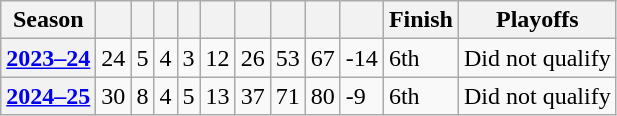<table class="wikitable">
<tr>
<th scope="col">Season</th>
<th scope="col"></th>
<th scope="col"></th>
<th scope="col"></th>
<th scope="col"></th>
<th scope="col"></th>
<th scope="col"></th>
<th scope="col"></th>
<th scope="col"></th>
<th scope="col"></th>
<th scope="col">Finish</th>
<th scope="col">Playoffs</th>
</tr>
<tr>
<th scope="row"><a href='#'>2023–24</a></th>
<td>24</td>
<td>5</td>
<td>4</td>
<td>3</td>
<td>12</td>
<td>26</td>
<td>53</td>
<td>67</td>
<td>-14</td>
<td>6th</td>
<td>Did not qualify</td>
</tr>
<tr>
<th><a href='#'>2024–25</a></th>
<td>30</td>
<td>8</td>
<td>4</td>
<td>5</td>
<td>13</td>
<td>37</td>
<td>71</td>
<td>80</td>
<td>-9</td>
<td>6th</td>
<td>Did not qualify</td>
</tr>
</table>
